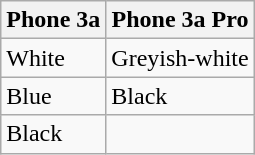<table class="wikitable">
<tr>
<th>Phone 3a</th>
<th>Phone 3a Pro</th>
</tr>
<tr>
<td> White</td>
<td> Greyish-white</td>
</tr>
<tr>
<td><strong></strong> Blue</td>
<td> Black</td>
</tr>
<tr>
<td> Black</td>
<td></td>
</tr>
</table>
